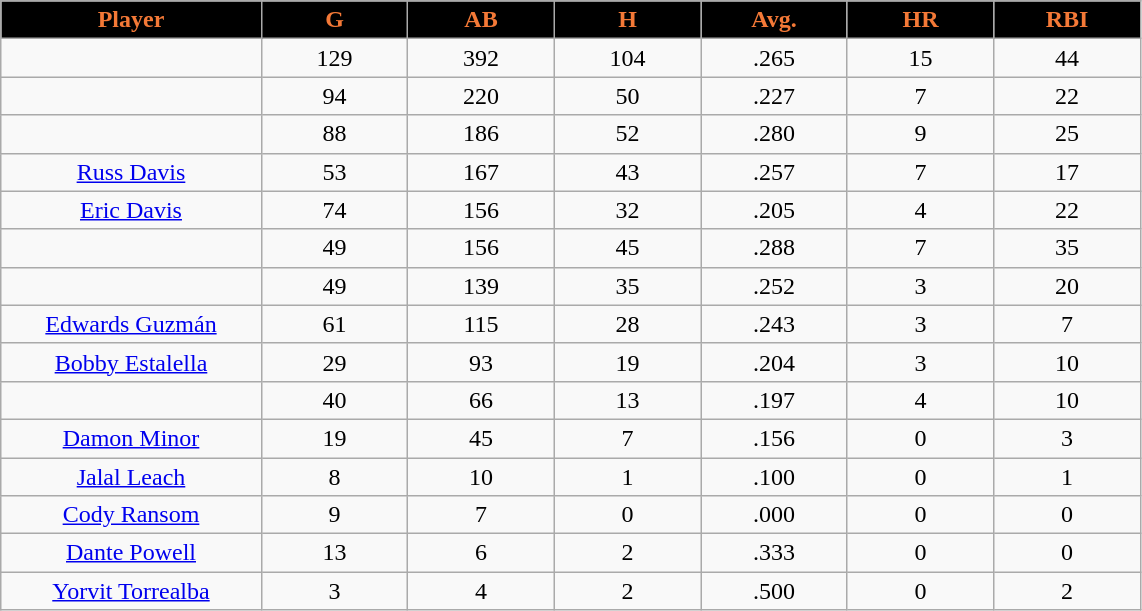<table class="wikitable sortable">
<tr>
<th style="background:black;color:#f47937;" width="16%">Player</th>
<th style="background:black;color:#f47937;" width="9%">G</th>
<th style="background:black;color:#f47937;" width="9%">AB</th>
<th style="background:black;color:#f47937;" width="9%">H</th>
<th style="background:black;color:#f47937;" width="9%">Avg.</th>
<th style="background:black;color:#f47937;" width="9%">HR</th>
<th style="background:black;color:#f47937;" width="9%">RBI</th>
</tr>
<tr align="center">
<td></td>
<td>129</td>
<td>392</td>
<td>104</td>
<td>.265</td>
<td>15</td>
<td>44</td>
</tr>
<tr align="center">
<td></td>
<td>94</td>
<td>220</td>
<td>50</td>
<td>.227</td>
<td>7</td>
<td>22</td>
</tr>
<tr align="center">
<td></td>
<td>88</td>
<td>186</td>
<td>52</td>
<td>.280</td>
<td>9</td>
<td>25</td>
</tr>
<tr align="center">
<td><a href='#'>Russ Davis</a></td>
<td>53</td>
<td>167</td>
<td>43</td>
<td>.257</td>
<td>7</td>
<td>17</td>
</tr>
<tr align="center">
<td><a href='#'>Eric Davis</a></td>
<td>74</td>
<td>156</td>
<td>32</td>
<td>.205</td>
<td>4</td>
<td>22</td>
</tr>
<tr align="center">
<td></td>
<td>49</td>
<td>156</td>
<td>45</td>
<td>.288</td>
<td>7</td>
<td>35</td>
</tr>
<tr align="center">
<td></td>
<td>49</td>
<td>139</td>
<td>35</td>
<td>.252</td>
<td>3</td>
<td>20</td>
</tr>
<tr align="center">
<td><a href='#'>Edwards Guzmán</a></td>
<td>61</td>
<td>115</td>
<td>28</td>
<td>.243</td>
<td>3</td>
<td>7</td>
</tr>
<tr align="center">
<td><a href='#'>Bobby Estalella</a></td>
<td>29</td>
<td>93</td>
<td>19</td>
<td>.204</td>
<td>3</td>
<td>10</td>
</tr>
<tr align="center">
<td></td>
<td>40</td>
<td>66</td>
<td>13</td>
<td>.197</td>
<td>4</td>
<td>10</td>
</tr>
<tr align="center">
<td><a href='#'>Damon Minor</a></td>
<td>19</td>
<td>45</td>
<td>7</td>
<td>.156</td>
<td>0</td>
<td>3</td>
</tr>
<tr align="center">
<td><a href='#'>Jalal Leach</a></td>
<td>8</td>
<td>10</td>
<td>1</td>
<td>.100</td>
<td>0</td>
<td>1</td>
</tr>
<tr align="center">
<td><a href='#'>Cody Ransom</a></td>
<td>9</td>
<td>7</td>
<td>0</td>
<td>.000</td>
<td>0</td>
<td>0</td>
</tr>
<tr align=center>
<td><a href='#'>Dante Powell</a></td>
<td>13</td>
<td>6</td>
<td>2</td>
<td>.333</td>
<td>0</td>
<td>0</td>
</tr>
<tr align=center>
<td><a href='#'>Yorvit Torrealba</a></td>
<td>3</td>
<td>4</td>
<td>2</td>
<td>.500</td>
<td>0</td>
<td>2</td>
</tr>
</table>
